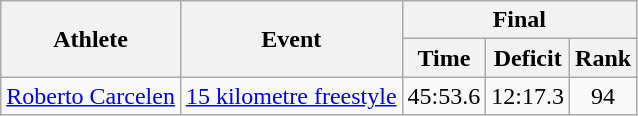<table class="wikitable">
<tr>
<th rowspan="2">Athlete</th>
<th rowspan="2">Event</th>
<th colspan="3">Final</th>
</tr>
<tr>
<th>Time</th>
<th>Deficit</th>
<th>Rank</th>
</tr>
<tr>
<td><a href='#'>Roberto Carcelen</a></td>
<td><a href='#'>15 kilometre freestyle</a></td>
<td align="center">45:53.6</td>
<td align="center">12:17.3</td>
<td align="center">94</td>
</tr>
</table>
